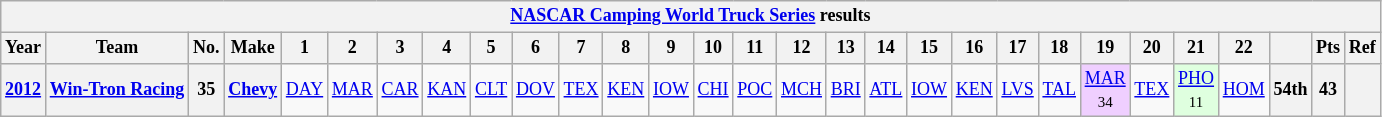<table class="wikitable" style="text-align:center; font-size:75%">
<tr>
<th colspan="34"><a href='#'>NASCAR Camping World Truck Series</a> results</th>
</tr>
<tr>
<th>Year</th>
<th>Team</th>
<th>No.</th>
<th>Make</th>
<th>1</th>
<th>2</th>
<th>3</th>
<th>4</th>
<th>5</th>
<th>6</th>
<th>7</th>
<th>8</th>
<th>9</th>
<th>10</th>
<th>11</th>
<th>12</th>
<th>13</th>
<th>14</th>
<th>15</th>
<th>16</th>
<th>17</th>
<th>18</th>
<th>19</th>
<th>20</th>
<th>21</th>
<th>22</th>
<th></th>
<th>Pts</th>
<th>Ref</th>
</tr>
<tr>
<th><a href='#'>2012</a></th>
<th><a href='#'>Win-Tron Racing</a></th>
<th>35</th>
<th><a href='#'>Chevy</a></th>
<td><a href='#'>DAY</a></td>
<td><a href='#'>MAR</a></td>
<td><a href='#'>CAR</a></td>
<td><a href='#'>KAN</a></td>
<td><a href='#'>CLT</a></td>
<td><a href='#'>DOV</a></td>
<td><a href='#'>TEX</a></td>
<td><a href='#'>KEN</a></td>
<td><a href='#'>IOW</a></td>
<td><a href='#'>CHI</a></td>
<td><a href='#'>POC</a></td>
<td><a href='#'>MCH</a></td>
<td><a href='#'>BRI</a></td>
<td><a href='#'>ATL</a></td>
<td><a href='#'>IOW</a></td>
<td><a href='#'>KEN</a></td>
<td><a href='#'>LVS</a></td>
<td><a href='#'>TAL</a></td>
<td style="background:#EFCFFF;"><a href='#'>MAR</a><br><small>34</small></td>
<td><a href='#'>TEX</a></td>
<td style="background:#DFFFDF;"><a href='#'>PHO</a><br><small>11</small></td>
<td><a href='#'>HOM</a></td>
<th>54th</th>
<th>43</th>
<th></th>
</tr>
</table>
